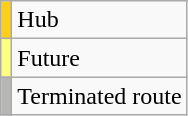<table class="wikitable sortable">
<tr>
<td style="background-color: #FDD017"></td>
<td>Hub</td>
</tr>
<tr>
<td style="background-color:#FFFF80"></td>
<td>Future</td>
</tr>
<tr>
<td style="background-color:#B6B6B4"></td>
<td>Terminated route</td>
</tr>
</table>
